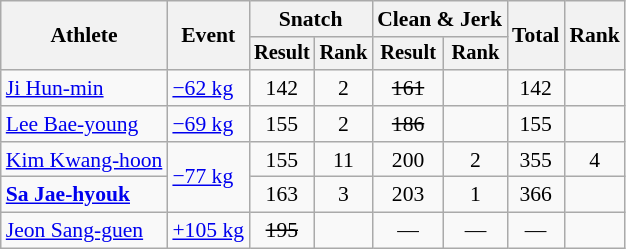<table class="wikitable" style="font-size:90%">
<tr>
<th rowspan="2">Athlete</th>
<th rowspan="2">Event</th>
<th colspan="2">Snatch</th>
<th colspan="2">Clean & Jerk</th>
<th rowspan="2">Total</th>
<th rowspan="2">Rank</th>
</tr>
<tr style="font-size:95%">
<th>Result</th>
<th>Rank</th>
<th>Result</th>
<th>Rank</th>
</tr>
<tr align=center>
<td align=left><a href='#'>Ji Hun-min</a></td>
<td align=left><a href='#'>−62 kg</a></td>
<td>142</td>
<td>2</td>
<td><s>161</s></td>
<td></td>
<td>142</td>
<td></td>
</tr>
<tr align=center>
<td align=left><a href='#'>Lee Bae-young</a></td>
<td align=left><a href='#'>−69 kg</a></td>
<td>155</td>
<td>2</td>
<td><s>186</s></td>
<td></td>
<td>155</td>
<td></td>
</tr>
<tr align=center>
<td align=left><a href='#'>Kim Kwang-hoon</a></td>
<td align=left rowspan=2><a href='#'>−77 kg</a></td>
<td>155</td>
<td>11</td>
<td>200</td>
<td>2</td>
<td>355</td>
<td>4</td>
</tr>
<tr align=center>
<td align=left><strong><a href='#'>Sa Jae-hyouk</a></strong></td>
<td>163</td>
<td>3</td>
<td>203</td>
<td>1</td>
<td>366</td>
<td></td>
</tr>
<tr align=center>
<td align=left><a href='#'>Jeon Sang-guen</a></td>
<td align=left><a href='#'>+105 kg</a></td>
<td><s>195</s></td>
<td></td>
<td>—</td>
<td>—</td>
<td>—</td>
<td></td>
</tr>
</table>
